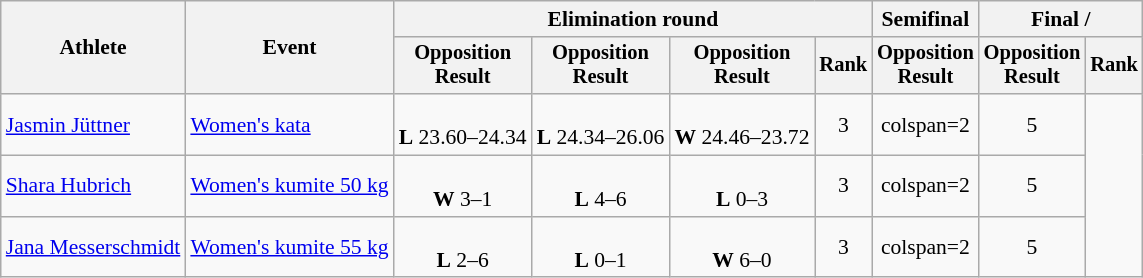<table class=wikitable style=font-size:90%;text-align:center>
<tr>
<th rowspan=2>Athlete</th>
<th rowspan=2>Event</th>
<th colspan=4>Elimination round</th>
<th>Semifinal</th>
<th colspan=2>Final / </th>
</tr>
<tr style=font-size:95%>
<th>Opposition<br>Result</th>
<th>Opposition<br>Result</th>
<th>Opposition<br>Result</th>
<th>Rank</th>
<th>Opposition<br>Result</th>
<th>Opposition<br>Result</th>
<th>Rank</th>
</tr>
<tr>
<td align=left><a href='#'>Jasmin Jüttner</a></td>
<td align=left><a href='#'>Women's kata</a></td>
<td><br><strong>L</strong> 23.60–24.34</td>
<td><br><strong>L</strong> 24.34–26.06</td>
<td><br><strong>W</strong> 24.46–23.72</td>
<td>3</td>
<td>colspan=2 </td>
<td>5</td>
</tr>
<tr>
<td align=left><a href='#'>Shara Hubrich</a></td>
<td align=left><a href='#'>Women's kumite 50 kg</a></td>
<td><br><strong>W</strong> 3–1</td>
<td><br><strong>L</strong> 4–6</td>
<td><br><strong>L</strong> 0–3</td>
<td>3</td>
<td>colspan=2 </td>
<td>5</td>
</tr>
<tr>
<td align=left><a href='#'>Jana Messerschmidt</a></td>
<td align=left><a href='#'>Women's kumite 55 kg</a></td>
<td><br><strong>L</strong> 2–6</td>
<td><br><strong>L</strong> 0–1</td>
<td><br><strong>W</strong> 6–0</td>
<td>3</td>
<td>colspan=2 </td>
<td>5</td>
</tr>
</table>
